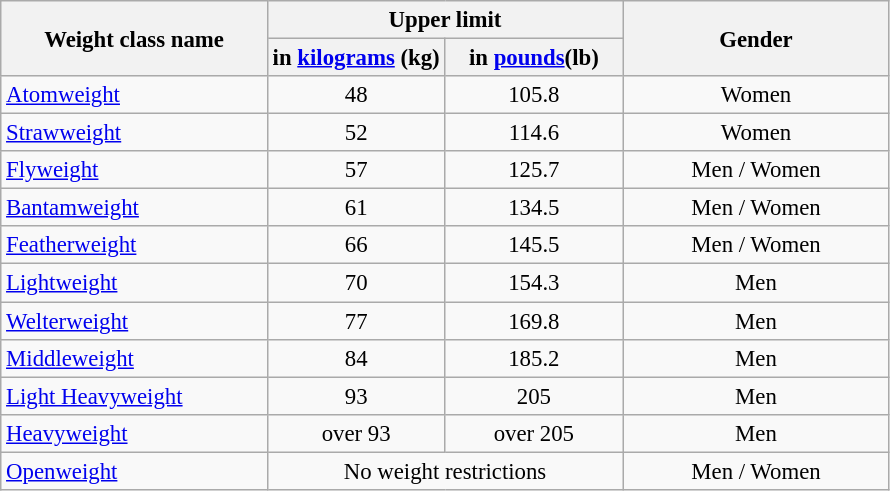<table class="wikitable" style="font-size:95%;">
<tr>
<th rowspan="2" width="30%">Weight class name</th>
<th colspan="2">Upper limit</th>
<th rowspan="2" width="30%">Gender</th>
</tr>
<tr>
<th width="20%">in <a href='#'>kilograms</a> (kg)</th>
<th width="20%">in <a href='#'>pounds</a>(lb)</th>
</tr>
<tr style="text-align:center;">
<td align="left"><a href='#'>Atomweight</a></td>
<td>48</td>
<td>105.8</td>
<td>Women</td>
</tr>
<tr style="text-align:center;">
<td align="left"><a href='#'>Strawweight</a></td>
<td>52</td>
<td>114.6</td>
<td>Women</td>
</tr>
<tr style="text-align:center;">
<td align="left"><a href='#'>Flyweight</a></td>
<td>57</td>
<td>125.7</td>
<td>Men / Women</td>
</tr>
<tr style="text-align:center;">
<td align="left"><a href='#'>Bantamweight</a></td>
<td>61</td>
<td>134.5</td>
<td>Men / Women</td>
</tr>
<tr style="text-align:center;">
<td align="left"><a href='#'>Featherweight</a></td>
<td>66</td>
<td>145.5</td>
<td>Men / Women</td>
</tr>
<tr style="text-align:center;">
<td align="left"><a href='#'>Lightweight</a></td>
<td>70</td>
<td>154.3</td>
<td>Men</td>
</tr>
<tr style="text-align:center;">
<td align="left"><a href='#'>Welterweight</a></td>
<td>77</td>
<td>169.8</td>
<td>Men</td>
</tr>
<tr style="text-align:center;">
<td align="left"><a href='#'>Middleweight</a></td>
<td>84</td>
<td>185.2</td>
<td>Men</td>
</tr>
<tr style="text-align:center;">
<td align="left"><a href='#'>Light Heavyweight</a></td>
<td>93</td>
<td>205</td>
<td>Men</td>
</tr>
<tr style="text-align:center;">
<td align="left"><a href='#'>Heavyweight</a></td>
<td>over 93</td>
<td>over 205</td>
<td>Men</td>
</tr>
<tr style="text-align:center;">
<td align="left"><a href='#'>Openweight</a></td>
<td colspan="2">No weight restrictions</td>
<td>Men / Women</td>
</tr>
</table>
